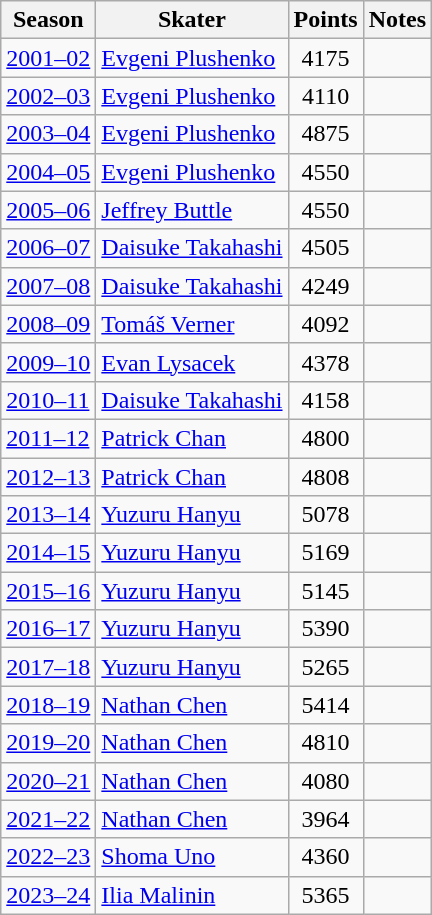<table class="wikitable sortable">
<tr>
<th>Season</th>
<th>Skater</th>
<th>Points</th>
<th>Notes</th>
</tr>
<tr>
<td><a href='#'>2001–02</a></td>
<td> <a href='#'>Evgeni Plushenko</a></td>
<td style="text-align: center;">4175</td>
<td></td>
</tr>
<tr>
<td><a href='#'>2002–03</a></td>
<td> <a href='#'>Evgeni Plushenko</a></td>
<td style="text-align: center;">4110</td>
<td></td>
</tr>
<tr>
<td><a href='#'>2003–04</a></td>
<td> <a href='#'>Evgeni Plushenko</a></td>
<td style="text-align: center;">4875</td>
<td></td>
</tr>
<tr>
<td><a href='#'>2004–05</a></td>
<td> <a href='#'>Evgeni Plushenko</a></td>
<td style="text-align: center;">4550</td>
<td></td>
</tr>
<tr>
<td><a href='#'>2005–06</a></td>
<td> <a href='#'>Jeffrey Buttle</a></td>
<td style="text-align: center;">4550</td>
<td></td>
</tr>
<tr>
<td><a href='#'>2006–07</a></td>
<td> <a href='#'>Daisuke Takahashi</a></td>
<td style="text-align: center;">4505</td>
<td></td>
</tr>
<tr>
<td><a href='#'>2007–08</a></td>
<td> <a href='#'>Daisuke Takahashi</a></td>
<td style="text-align: center;">4249</td>
<td></td>
</tr>
<tr>
<td><a href='#'>2008–09</a></td>
<td> <a href='#'>Tomáš Verner</a></td>
<td style="text-align: center;">4092</td>
<td></td>
</tr>
<tr>
<td><a href='#'>2009–10</a></td>
<td> <a href='#'>Evan Lysacek</a></td>
<td style="text-align: center;">4378</td>
<td></td>
</tr>
<tr>
<td><a href='#'>2010–11</a></td>
<td> <a href='#'>Daisuke Takahashi</a></td>
<td style="text-align: center;">4158</td>
<td></td>
</tr>
<tr>
<td><a href='#'>2011–12</a></td>
<td> <a href='#'>Patrick Chan</a></td>
<td style="text-align: center;">4800</td>
<td></td>
</tr>
<tr>
<td><a href='#'>2012–13</a></td>
<td> <a href='#'>Patrick Chan</a></td>
<td style="text-align: center;">4808</td>
<td></td>
</tr>
<tr>
<td><a href='#'>2013–14</a></td>
<td> <a href='#'>Yuzuru Hanyu</a></td>
<td style="text-align: center;">5078</td>
<td></td>
</tr>
<tr>
<td><a href='#'>2014–15</a></td>
<td> <a href='#'>Yuzuru Hanyu</a></td>
<td style="text-align: center;">5169</td>
<td></td>
</tr>
<tr>
<td><a href='#'>2015–16</a></td>
<td> <a href='#'>Yuzuru Hanyu</a></td>
<td style="text-align: center;">5145</td>
<td></td>
</tr>
<tr>
<td><a href='#'>2016–17</a></td>
<td> <a href='#'>Yuzuru Hanyu</a></td>
<td style="text-align: center;">5390</td>
<td></td>
</tr>
<tr>
<td><a href='#'>2017–18</a></td>
<td> <a href='#'>Yuzuru Hanyu</a></td>
<td style="text-align: center;">5265</td>
<td></td>
</tr>
<tr>
<td><a href='#'>2018–19</a></td>
<td> <a href='#'>Nathan Chen</a></td>
<td style="text-align: center;">5414</td>
<td></td>
</tr>
<tr>
<td><a href='#'>2019–20</a></td>
<td> <a href='#'>Nathan Chen</a></td>
<td style="text-align: center;">4810</td>
<td></td>
</tr>
<tr>
<td><a href='#'>2020–21</a></td>
<td> <a href='#'>Nathan Chen</a></td>
<td style="text-align: center;">4080</td>
<td></td>
</tr>
<tr>
<td><a href='#'>2021–22</a></td>
<td> <a href='#'>Nathan Chen</a></td>
<td style="text-align: center;">3964</td>
<td></td>
</tr>
<tr>
<td><a href='#'>2022–23</a></td>
<td> <a href='#'>Shoma Uno</a></td>
<td style="text-align: center;">4360</td>
<td></td>
</tr>
<tr>
<td><a href='#'>2023–24</a></td>
<td> <a href='#'>Ilia Malinin</a></td>
<td style="text-align: center;">5365</td>
<td></td>
</tr>
</table>
